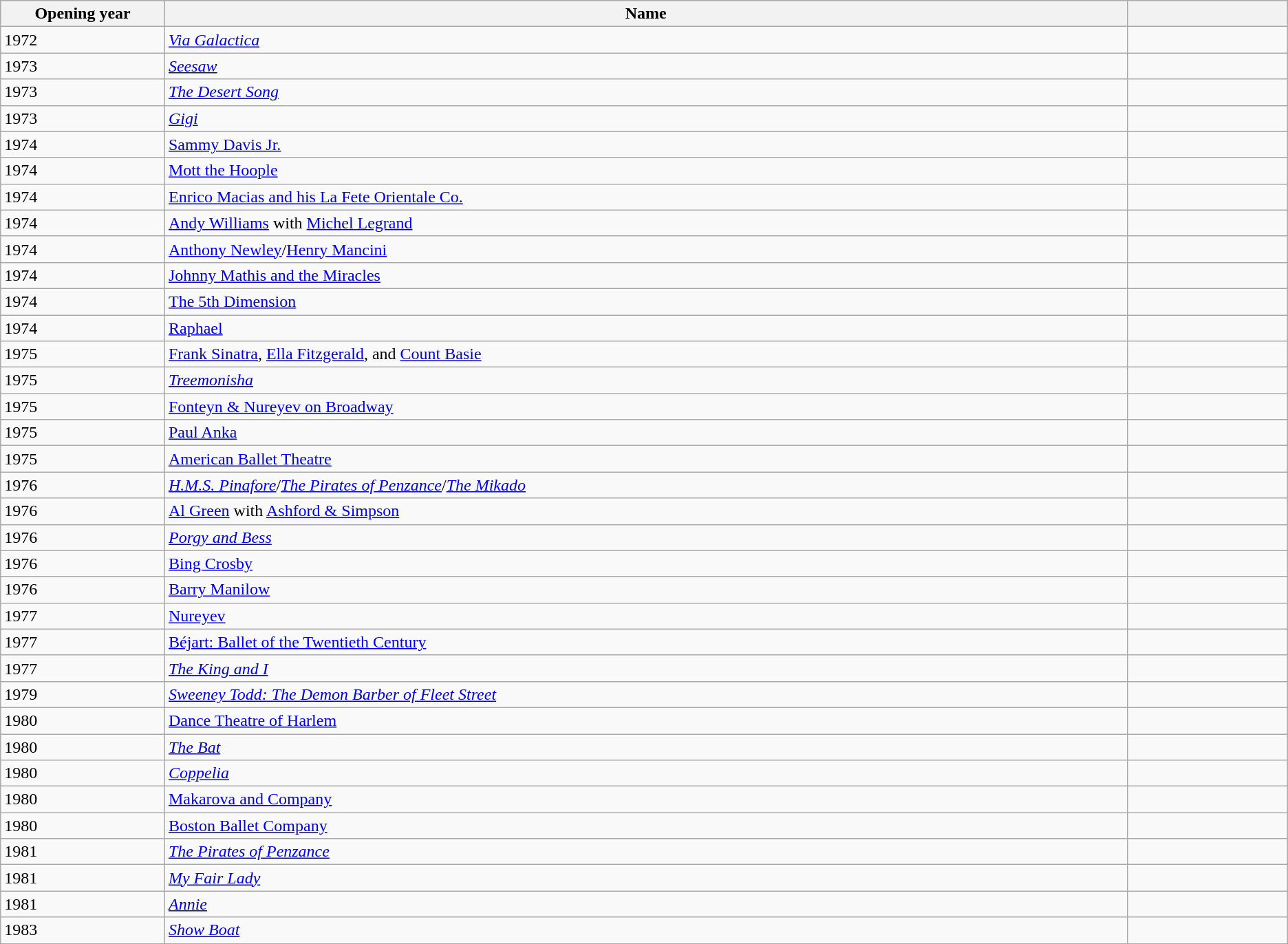<table class="wikitable sortable collapsible">
<tr>
<th width=5% scope="col">Opening year</th>
<th width=30% scope="col">Name</th>
<th width=5% scope="col"  class="unsortable"></th>
</tr>
<tr>
<td>1972</td>
<td><em><a href='#'>Via Galactica</a></em></td>
<td></td>
</tr>
<tr>
<td>1973</td>
<td><em><a href='#'>Seesaw</a></em></td>
<td></td>
</tr>
<tr>
<td>1973</td>
<td><em><a href='#'>The Desert Song</a></em></td>
<td></td>
</tr>
<tr>
<td>1973</td>
<td><em><a href='#'>Gigi</a></em></td>
<td></td>
</tr>
<tr>
<td>1974</td>
<td><a href='#'>Sammy Davis Jr.</a></td>
<td></td>
</tr>
<tr>
<td>1974</td>
<td><a href='#'>Mott the Hoople</a></td>
<td></td>
</tr>
<tr>
<td>1974</td>
<td><a href='#'>Enrico Macias and his La Fete Orientale Co.</a></td>
<td></td>
</tr>
<tr>
<td>1974</td>
<td><a href='#'>Andy Williams</a> with <a href='#'>Michel Legrand</a></td>
<td></td>
</tr>
<tr>
<td>1974</td>
<td><a href='#'>Anthony Newley</a>/<a href='#'>Henry Mancini</a></td>
<td></td>
</tr>
<tr>
<td>1974</td>
<td><a href='#'>Johnny Mathis and the Miracles</a></td>
<td></td>
</tr>
<tr>
<td>1974</td>
<td><a href='#'>The 5th Dimension</a></td>
<td></td>
</tr>
<tr>
<td>1974</td>
<td><a href='#'>Raphael</a></td>
<td></td>
</tr>
<tr>
<td>1975</td>
<td><a href='#'>Frank Sinatra</a>, <a href='#'>Ella Fitzgerald</a>, and <a href='#'>Count Basie</a></td>
<td></td>
</tr>
<tr>
<td>1975</td>
<td><em><a href='#'>Treemonisha</a></em></td>
<td></td>
</tr>
<tr>
<td>1975</td>
<td><a href='#'>Fonteyn & Nureyev on Broadway</a></td>
<td></td>
</tr>
<tr>
<td>1975</td>
<td><a href='#'>Paul Anka</a></td>
<td></td>
</tr>
<tr>
<td>1975</td>
<td><a href='#'>American Ballet Theatre</a></td>
<td></td>
</tr>
<tr>
<td>1976</td>
<td><em><a href='#'>H.M.S. Pinafore</a></em>/<em><a href='#'>The Pirates of Penzance</a></em>/<em><a href='#'>The Mikado</a></em></td>
<td></td>
</tr>
<tr>
<td>1976</td>
<td><a href='#'>Al Green</a> with <a href='#'>Ashford & Simpson</a></td>
<td></td>
</tr>
<tr>
<td>1976</td>
<td><em><a href='#'>Porgy and Bess</a></em></td>
<td></td>
</tr>
<tr>
<td>1976</td>
<td><a href='#'>Bing Crosby</a></td>
<td></td>
</tr>
<tr>
<td>1976</td>
<td><a href='#'>Barry Manilow</a></td>
<td></td>
</tr>
<tr>
<td>1977</td>
<td><a href='#'>Nureyev</a></td>
<td></td>
</tr>
<tr>
<td>1977</td>
<td><a href='#'>Béjart: Ballet of the Twentieth Century</a></td>
<td></td>
</tr>
<tr>
<td>1977</td>
<td><em><a href='#'>The King and I</a></em></td>
<td></td>
</tr>
<tr>
<td>1979</td>
<td><em><a href='#'>Sweeney Todd: The Demon Barber of Fleet Street</a></em></td>
<td></td>
</tr>
<tr>
<td>1980</td>
<td><a href='#'>Dance Theatre of Harlem</a></td>
<td></td>
</tr>
<tr>
<td>1980</td>
<td><em><a href='#'>The Bat</a></em></td>
<td></td>
</tr>
<tr>
<td>1980</td>
<td><em><a href='#'>Coppelia</a></em></td>
<td></td>
</tr>
<tr>
<td>1980</td>
<td><a href='#'>Makarova and Company</a></td>
<td></td>
</tr>
<tr>
<td>1980</td>
<td><a href='#'>Boston Ballet Company</a></td>
<td></td>
</tr>
<tr>
<td>1981</td>
<td><em><a href='#'>The Pirates of Penzance</a></em></td>
<td></td>
</tr>
<tr>
<td>1981</td>
<td><em><a href='#'>My Fair Lady</a></em></td>
<td></td>
</tr>
<tr>
<td>1981</td>
<td><em><a href='#'>Annie</a></em></td>
<td></td>
</tr>
<tr>
<td>1983</td>
<td><em><a href='#'>Show Boat</a></em></td>
<td></td>
</tr>
</table>
